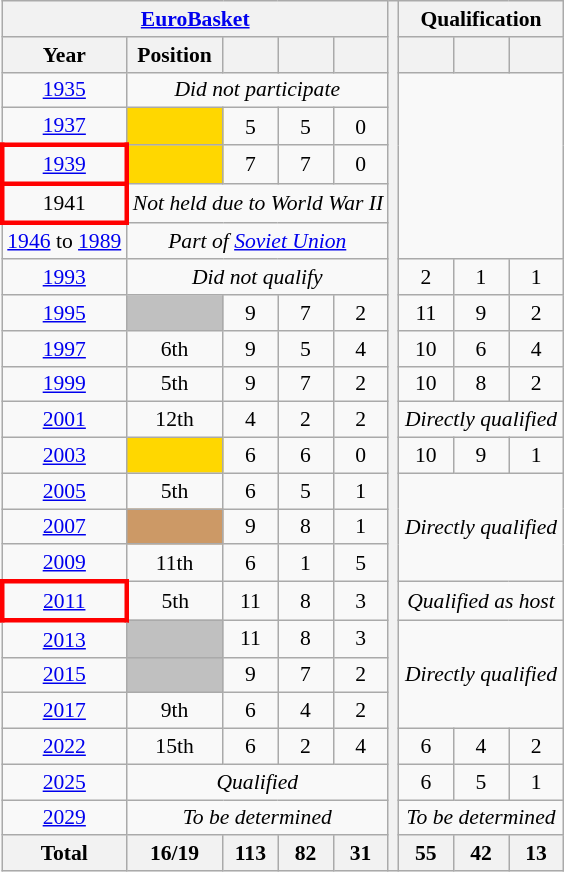<table class="wikitable" style="text-align: center;font-size:90%;">
<tr>
<th colspan=5><a href='#'>EuroBasket</a></th>
<th rowspan=24></th>
<th colspan=3>Qualification</th>
</tr>
<tr>
<th>Year</th>
<th>Position</th>
<th width=30></th>
<th width=30></th>
<th width=30></th>
<th width=30></th>
<th width=30></th>
<th width=30></th>
</tr>
<tr>
<td> <a href='#'>1935</a></td>
<td colspan=4><em>Did not participate</em></td>
<td colspan=3 rowspan=5></td>
</tr>
<tr>
<td> <a href='#'>1937</a></td>
<td bgcolor=gold></td>
<td>5</td>
<td>5</td>
<td>0</td>
</tr>
<tr>
<td style="border: 3px solid red"> <a href='#'>1939</a></td>
<td bgcolor=gold></td>
<td>7</td>
<td>7</td>
<td>0</td>
</tr>
<tr>
<td style="border: 3px solid red"> 1941</td>
<td colspan=4><em>Not held due to World War II</em></td>
</tr>
<tr>
<td><a href='#'>1946</a> to <a href='#'>1989</a></td>
<td colspan=4><em>Part of <a href='#'>Soviet Union</a></em></td>
</tr>
<tr>
<td> <a href='#'>1993</a></td>
<td colspan=4><em>Did not qualify</em></td>
<td>2</td>
<td>1</td>
<td>1</td>
</tr>
<tr>
<td> <a href='#'>1995</a></td>
<td bgcolor=silver></td>
<td>9</td>
<td>7</td>
<td>2</td>
<td>11</td>
<td>9</td>
<td>2</td>
</tr>
<tr>
<td> <a href='#'>1997</a></td>
<td>6th</td>
<td>9</td>
<td>5</td>
<td>4</td>
<td>10</td>
<td>6</td>
<td>4</td>
</tr>
<tr>
<td> <a href='#'>1999</a></td>
<td>5th</td>
<td>9</td>
<td>7</td>
<td>2</td>
<td>10</td>
<td>8</td>
<td>2</td>
</tr>
<tr>
<td> <a href='#'>2001</a></td>
<td>12th</td>
<td>4</td>
<td>2</td>
<td>2</td>
<td colspan=3><em>Directly qualified</em></td>
</tr>
<tr>
<td> <a href='#'>2003</a></td>
<td bgcolor=gold></td>
<td>6</td>
<td>6</td>
<td>0</td>
<td>10</td>
<td>9</td>
<td>1</td>
</tr>
<tr>
<td> <a href='#'>2005</a></td>
<td>5th</td>
<td>6</td>
<td>5</td>
<td>1</td>
<td colspan=3 rowspan=3><em>Directly qualified</em></td>
</tr>
<tr>
<td> <a href='#'>2007</a></td>
<td bgcolor=#cc9966></td>
<td>9</td>
<td>8</td>
<td>1</td>
</tr>
<tr>
<td> <a href='#'>2009</a></td>
<td>11th</td>
<td>6</td>
<td>1</td>
<td>5</td>
</tr>
<tr>
<td style="border: 3px solid red"> <a href='#'>2011</a></td>
<td>5th</td>
<td>11</td>
<td>8</td>
<td>3</td>
<td colspan=3><em>Qualified as host</em></td>
</tr>
<tr>
<td> <a href='#'>2013</a></td>
<td bgcolor=silver></td>
<td>11</td>
<td>8</td>
<td>3</td>
<td colspan=3 rowspan=3><em>Directly qualified</em></td>
</tr>
<tr>
<td> <a href='#'>2015</a></td>
<td bgcolor=silver></td>
<td>9</td>
<td>7</td>
<td>2</td>
</tr>
<tr>
<td> <a href='#'>2017</a></td>
<td>9th</td>
<td>6</td>
<td>4</td>
<td>2</td>
</tr>
<tr>
<td> <a href='#'>2022</a></td>
<td>15th</td>
<td>6</td>
<td>2</td>
<td>4</td>
<td>6</td>
<td>4</td>
<td>2</td>
</tr>
<tr>
<td> <a href='#'>2025</a></td>
<td colspan=4><em>Qualified</em></td>
<td>6</td>
<td>5</td>
<td>1</td>
</tr>
<tr>
<td> <a href='#'>2029</a></td>
<td colspan=4><em>To be determined</em></td>
<td colspan=3><em>To be determined</em></td>
</tr>
<tr>
<th>Total</th>
<th>16/19</th>
<th>113</th>
<th>82</th>
<th>31</th>
<th>55</th>
<th>42</th>
<th>13</th>
</tr>
</table>
